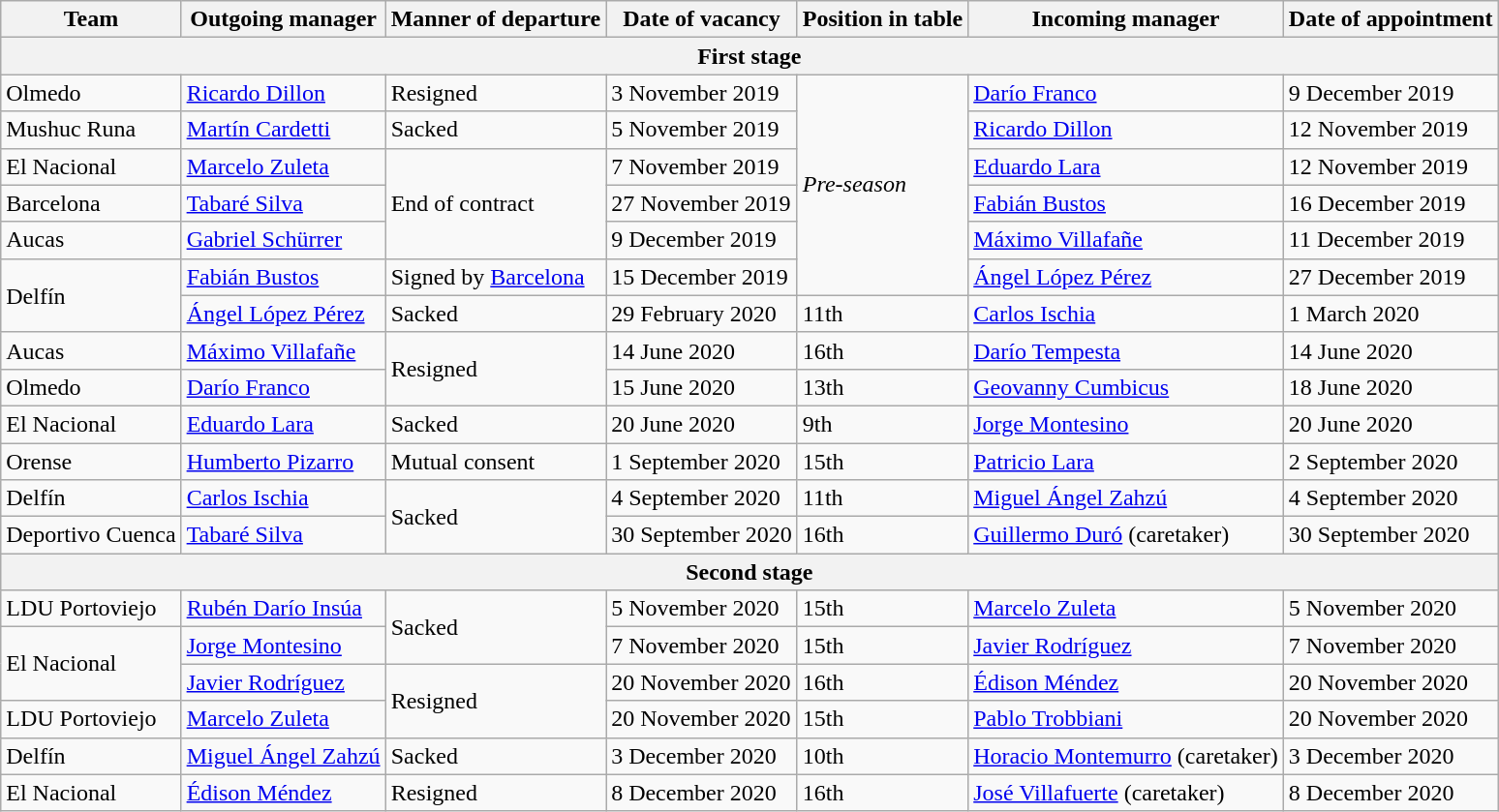<table class="wikitable sortable">
<tr>
<th>Team</th>
<th>Outgoing manager</th>
<th>Manner of departure</th>
<th>Date of vacancy</th>
<th>Position in table</th>
<th>Incoming manager</th>
<th>Date of appointment</th>
</tr>
<tr>
<th colspan=7>First stage</th>
</tr>
<tr>
<td>Olmedo</td>
<td> <a href='#'>Ricardo Dillon</a></td>
<td>Resigned</td>
<td>3 November 2019</td>
<td rowspan=6><em>Pre-season</em></td>
<td> <a href='#'>Darío Franco</a></td>
<td>9 December 2019</td>
</tr>
<tr>
<td>Mushuc Runa</td>
<td> <a href='#'>Martín Cardetti</a></td>
<td>Sacked</td>
<td>5 November 2019</td>
<td> <a href='#'>Ricardo Dillon</a></td>
<td>12 November 2019</td>
</tr>
<tr>
<td>El Nacional</td>
<td> <a href='#'>Marcelo Zuleta</a></td>
<td rowspan=3>End of contract</td>
<td>7 November 2019</td>
<td> <a href='#'>Eduardo Lara</a></td>
<td>12 November 2019</td>
</tr>
<tr>
<td>Barcelona</td>
<td> <a href='#'>Tabaré Silva</a></td>
<td>27 November 2019</td>
<td> <a href='#'>Fabián Bustos</a></td>
<td>16 December 2019</td>
</tr>
<tr>
<td>Aucas</td>
<td> <a href='#'>Gabriel Schürrer</a></td>
<td>9 December 2019</td>
<td> <a href='#'>Máximo Villafañe</a></td>
<td>11 December 2019</td>
</tr>
<tr>
<td rowspan=2>Delfín</td>
<td> <a href='#'>Fabián Bustos</a></td>
<td>Signed by <a href='#'>Barcelona</a></td>
<td>15 December 2019</td>
<td> <a href='#'>Ángel López Pérez</a></td>
<td>27 December 2019</td>
</tr>
<tr>
<td> <a href='#'>Ángel López Pérez</a></td>
<td>Sacked</td>
<td>29 February 2020</td>
<td>11th</td>
<td> <a href='#'>Carlos Ischia</a></td>
<td>1 March 2020</td>
</tr>
<tr>
<td>Aucas</td>
<td> <a href='#'>Máximo Villafañe</a></td>
<td rowspan=2>Resigned</td>
<td>14 June 2020</td>
<td>16th</td>
<td> <a href='#'>Darío Tempesta</a></td>
<td>14 June 2020</td>
</tr>
<tr>
<td>Olmedo</td>
<td> <a href='#'>Darío Franco</a></td>
<td>15 June 2020</td>
<td>13th</td>
<td> <a href='#'>Geovanny Cumbicus</a></td>
<td>18 June 2020</td>
</tr>
<tr>
<td>El Nacional</td>
<td> <a href='#'>Eduardo Lara</a></td>
<td>Sacked</td>
<td>20 June 2020</td>
<td>9th</td>
<td> <a href='#'>Jorge Montesino</a></td>
<td>20 June 2020</td>
</tr>
<tr>
<td>Orense</td>
<td> <a href='#'>Humberto Pizarro</a></td>
<td>Mutual consent</td>
<td>1 September 2020</td>
<td>15th</td>
<td> <a href='#'>Patricio Lara</a></td>
<td>2 September 2020</td>
</tr>
<tr>
<td>Delfín</td>
<td> <a href='#'>Carlos Ischia</a></td>
<td rowspan=2>Sacked</td>
<td>4 September 2020</td>
<td>11th</td>
<td> <a href='#'>Miguel Ángel Zahzú</a></td>
<td>4 September 2020</td>
</tr>
<tr>
<td>Deportivo Cuenca</td>
<td> <a href='#'>Tabaré Silva</a></td>
<td>30 September 2020</td>
<td>16th</td>
<td> <a href='#'>Guillermo Duró</a> (caretaker)</td>
<td>30 September 2020</td>
</tr>
<tr>
<th colspan=7>Second stage</th>
</tr>
<tr>
<td>LDU Portoviejo</td>
<td> <a href='#'>Rubén Darío Insúa</a></td>
<td rowspan=2>Sacked</td>
<td>5 November 2020</td>
<td>15th</td>
<td> <a href='#'>Marcelo Zuleta</a></td>
<td>5 November 2020</td>
</tr>
<tr>
<td rowspan=2>El Nacional</td>
<td> <a href='#'>Jorge Montesino</a></td>
<td>7 November 2020</td>
<td>15th</td>
<td> <a href='#'>Javier Rodríguez</a></td>
<td>7 November 2020</td>
</tr>
<tr>
<td> <a href='#'>Javier Rodríguez</a></td>
<td rowspan=2>Resigned</td>
<td>20 November 2020</td>
<td>16th</td>
<td> <a href='#'>Édison Méndez</a></td>
<td>20 November 2020</td>
</tr>
<tr>
<td>LDU Portoviejo</td>
<td> <a href='#'>Marcelo Zuleta</a></td>
<td>20 November 2020</td>
<td>15th</td>
<td> <a href='#'>Pablo Trobbiani</a></td>
<td>20 November 2020</td>
</tr>
<tr>
<td>Delfín</td>
<td> <a href='#'>Miguel Ángel Zahzú</a></td>
<td>Sacked</td>
<td>3 December 2020</td>
<td>10th</td>
<td> <a href='#'>Horacio Montemurro</a> (caretaker)</td>
<td>3 December 2020</td>
</tr>
<tr>
<td>El Nacional</td>
<td> <a href='#'>Édison Méndez</a></td>
<td>Resigned</td>
<td>8 December 2020</td>
<td>16th</td>
<td> <a href='#'>José Villafuerte</a> (caretaker)</td>
<td>8 December 2020</td>
</tr>
</table>
